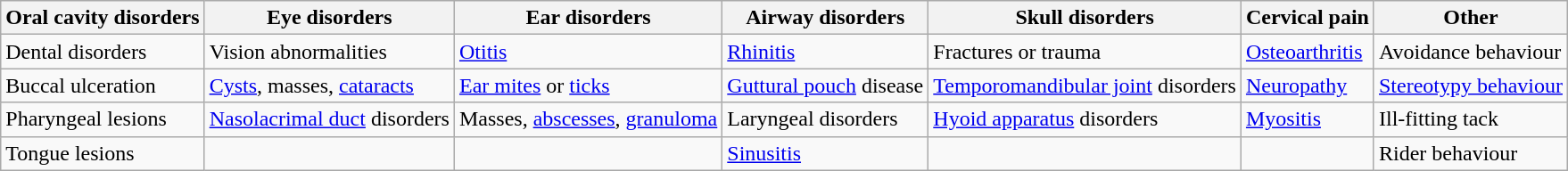<table class="wikitable">
<tr>
<th>Oral cavity disorders</th>
<th>Eye disorders</th>
<th>Ear disorders</th>
<th>Airway disorders</th>
<th>Skull disorders</th>
<th>Cervical pain</th>
<th>Other</th>
</tr>
<tr>
<td>Dental disorders</td>
<td>Vision abnormalities</td>
<td><a href='#'>Otitis</a></td>
<td><a href='#'>Rhinitis</a></td>
<td>Fractures or trauma</td>
<td><a href='#'>Osteoarthritis</a></td>
<td>Avoidance behaviour</td>
</tr>
<tr>
<td>Buccal ulceration</td>
<td><a href='#'>Cysts</a>, masses, <a href='#'>cataracts</a></td>
<td><a href='#'>Ear mites</a> or <a href='#'>ticks</a></td>
<td><a href='#'>Guttural pouch</a> disease</td>
<td><a href='#'>Temporomandibular joint</a> disorders</td>
<td><a href='#'>Neuropathy</a></td>
<td><a href='#'>Stereotypy behaviour</a></td>
</tr>
<tr>
<td>Pharyngeal lesions</td>
<td><a href='#'>Nasolacrimal duct</a> disorders</td>
<td>Masses, <a href='#'>abscesses</a>, <a href='#'>granuloma</a></td>
<td>Laryngeal disorders</td>
<td><a href='#'>Hyoid apparatus</a> disorders</td>
<td><a href='#'>Myositis</a></td>
<td>Ill-fitting tack</td>
</tr>
<tr>
<td>Tongue lesions</td>
<td></td>
<td></td>
<td><a href='#'>Sinusitis</a></td>
<td></td>
<td></td>
<td>Rider behaviour</td>
</tr>
</table>
